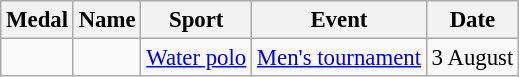<table class="wikitable sortable" style="font-size:95%">
<tr>
<th>Medal</th>
<th>Name</th>
<th>Sport</th>
<th>Event</th>
<th>Date</th>
</tr>
<tr>
<td></td>
<td><br></td>
<td><a href='#'>Water polo</a></td>
<td><a href='#'>Men's tournament</a></td>
<td>3 August</td>
</tr>
</table>
